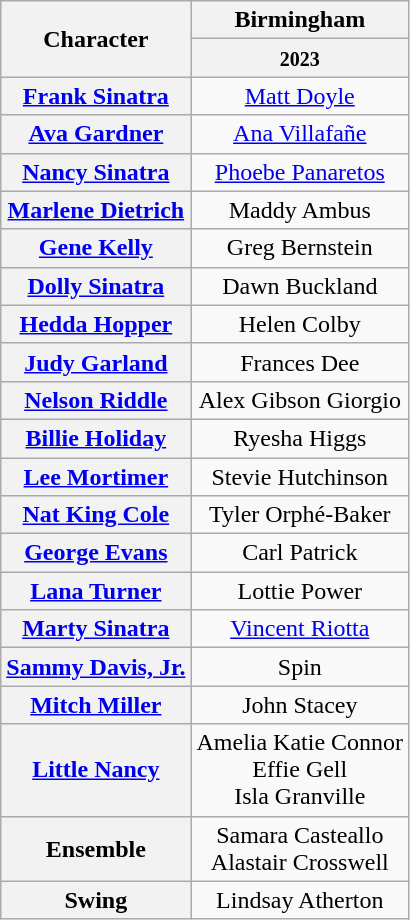<table class="wikitable">
<tr>
<th rowspan="2">Character</th>
<th>Birmingham</th>
</tr>
<tr>
<th><small>2023</small></th>
</tr>
<tr>
<th><a href='#'>Frank Sinatra</a></th>
<td align=center><a href='#'>Matt Doyle</a></td>
</tr>
<tr>
<th><a href='#'>Ava Gardner</a></th>
<td align=center><a href='#'>Ana Villafañe</a></td>
</tr>
<tr>
<th><a href='#'>Nancy Sinatra</a></th>
<td align=center><a href='#'>Phoebe Panaretos</a></td>
</tr>
<tr>
<th><a href='#'>Marlene Dietrich</a></th>
<td align=center>Maddy Ambus</td>
</tr>
<tr>
<th><a href='#'>Gene Kelly</a></th>
<td align=center>Greg Bernstein</td>
</tr>
<tr>
<th><a href='#'>Dolly Sinatra</a></th>
<td align=center>Dawn Buckland</td>
</tr>
<tr>
<th><a href='#'>Hedda Hopper</a></th>
<td align=center>Helen Colby</td>
</tr>
<tr>
<th><a href='#'>Judy Garland</a></th>
<td align=center>Frances Dee</td>
</tr>
<tr>
<th><a href='#'>Nelson Riddle</a></th>
<td align=center>Alex Gibson Giorgio</td>
</tr>
<tr>
<th><a href='#'>Billie Holiday</a></th>
<td align=center>Ryesha Higgs</td>
</tr>
<tr>
<th><a href='#'>Lee Mortimer</a></th>
<td align=center>Stevie Hutchinson</td>
</tr>
<tr>
<th><a href='#'>Nat King Cole</a></th>
<td align=center>Tyler Orphé-Baker</td>
</tr>
<tr>
<th><a href='#'>George Evans</a></th>
<td align=center>Carl Patrick</td>
</tr>
<tr>
<th><a href='#'>Lana Turner</a></th>
<td align=center>Lottie Power</td>
</tr>
<tr>
<th><a href='#'>Marty Sinatra</a></th>
<td align=center><a href='#'>Vincent Riotta</a></td>
</tr>
<tr>
<th><a href='#'>Sammy Davis, Jr.</a></th>
<td align=center>Spin</td>
</tr>
<tr>
<th><a href='#'>Mitch Miller</a></th>
<td align=center>John Stacey</td>
</tr>
<tr>
<th><a href='#'>Little Nancy</a></th>
<td align=center>Amelia Katie Connor<br>Effie Gell<br>Isla Granville</td>
</tr>
<tr>
<th>Ensemble</th>
<td align=center>Samara Casteallo<br>Alastair Crosswell</td>
</tr>
<tr>
<th>Swing</th>
<td align=center>Lindsay Atherton</td>
</tr>
</table>
